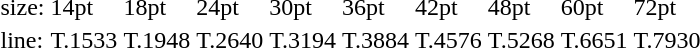<table style="margin-left:40px;">
<tr>
<td>size:</td>
<td>14pt</td>
<td>18pt</td>
<td>24pt</td>
<td>30pt</td>
<td>36pt</td>
<td>42pt</td>
<td>48pt</td>
<td>60pt</td>
<td>72pt</td>
</tr>
<tr>
<td>line:</td>
<td>T.1533</td>
<td>T.1948</td>
<td>T.2640</td>
<td>T.3194</td>
<td>T.3884</td>
<td>T.4576</td>
<td>T.5268</td>
<td>T.6651</td>
<td>T.7930</td>
</tr>
</table>
